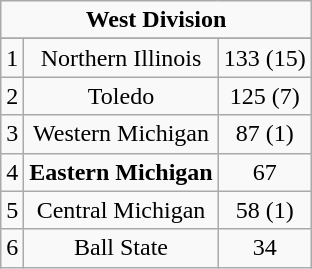<table class="wikitable">
<tr align="center">
<td align="center" Colspan="3"><strong>West Division</strong></td>
</tr>
<tr align="center">
</tr>
<tr align="center">
<td>1</td>
<td>Northern Illinois</td>
<td>133 (15)</td>
</tr>
<tr align="center">
<td>2</td>
<td>Toledo</td>
<td>125 (7)</td>
</tr>
<tr align="center">
<td>3</td>
<td>Western Michigan</td>
<td>87 (1)</td>
</tr>
<tr align="center">
<td>4</td>
<td><strong>Eastern Michigan</strong></td>
<td>67</td>
</tr>
<tr align="center">
<td>5</td>
<td>Central Michigan</td>
<td>58 (1)</td>
</tr>
<tr align="center">
<td>6</td>
<td>Ball State</td>
<td>34</td>
</tr>
</table>
